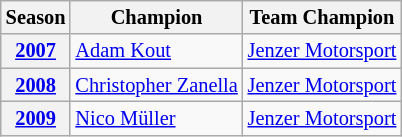<table class="wikitable" style="font-size:85%;">
<tr>
<th>Season</th>
<th>Champion</th>
<th>Team Champion</th>
</tr>
<tr>
<th><a href='#'>2007</a></th>
<td> <a href='#'>Adam Kout</a></td>
<td> <a href='#'>Jenzer Motorsport</a></td>
</tr>
<tr>
<th><a href='#'>2008</a></th>
<td> <a href='#'>Christopher Zanella</a></td>
<td> <a href='#'>Jenzer Motorsport</a></td>
</tr>
<tr>
<th><a href='#'>2009</a></th>
<td> <a href='#'>Nico Müller</a></td>
<td> <a href='#'>Jenzer Motorsport</a></td>
</tr>
</table>
